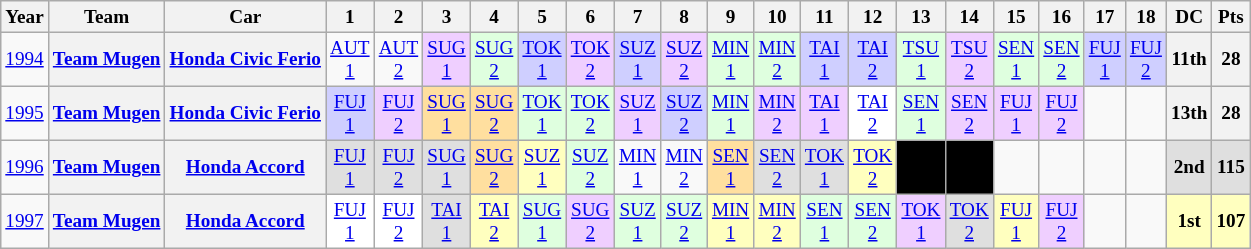<table class="wikitable" style="text-align:center; font-size:80%;">
<tr>
<th>Year</th>
<th>Team</th>
<th>Car</th>
<th>1</th>
<th>2</th>
<th>3</th>
<th>4</th>
<th>5</th>
<th>6</th>
<th>7</th>
<th>8</th>
<th>9</th>
<th>10</th>
<th>11</th>
<th>12</th>
<th>13</th>
<th>14</th>
<th>15</th>
<th>16</th>
<th>17</th>
<th>18</th>
<th>DC</th>
<th>Pts</th>
</tr>
<tr>
<td><a href='#'>1994</a></td>
<th><a href='#'>Team Mugen</a></th>
<th><a href='#'>Honda Civic Ferio</a></th>
<td><a href='#'>AUT<br>1</a></td>
<td><a href='#'>AUT<br>2</a></td>
<td bgcolor="#efcfff"><a href='#'>SUG<br>1</a><br></td>
<td bgcolor="#dfffdf"><a href='#'>SUG<br>2</a><br></td>
<td bgcolor="#cfcfff"><a href='#'>TOK<br>1</a><br></td>
<td bgcolor="#efcfff"><a href='#'>TOK<br>2</a><br></td>
<td bgcolor="#cfcfff"><a href='#'>SUZ<br>1</a><br></td>
<td bgcolor="#efcfff"><a href='#'>SUZ<br>2</a><br></td>
<td bgcolor="#dfffdf"><a href='#'>MIN<br>1</a><br></td>
<td bgcolor="#dfffdf"><a href='#'>MIN<br>2</a><br></td>
<td bgcolor="#cfcfff"><a href='#'>TAI<br>1</a><br></td>
<td bgcolor="#cfcfff"><a href='#'>TAI<br>2</a><br></td>
<td bgcolor="#dfffdf"><a href='#'>TSU<br>1</a><br></td>
<td bgcolor="#efcfff"><a href='#'>TSU<br>2</a><br></td>
<td bgcolor="#dfffdf"><a href='#'>SEN<br>1</a><br></td>
<td bgcolor="#dfffdf"><a href='#'>SEN<br>2</a><br></td>
<td bgcolor="#cfcfff"><a href='#'>FUJ<br>1</a><br></td>
<td bgcolor="#cfcfff"><a href='#'>FUJ<br>2</a><br></td>
<th>11th</th>
<th>28</th>
</tr>
<tr>
<td><a href='#'>1995</a></td>
<th><a href='#'>Team Mugen</a></th>
<th><a href='#'>Honda Civic Ferio</a></th>
<td bgcolor="#cfcfff"><a href='#'>FUJ<br>1</a><br></td>
<td bgcolor="#efcfff"><a href='#'>FUJ<br>2</a><br></td>
<td bgcolor="#ffdf9f"><a href='#'>SUG<br>1</a><br></td>
<td bgcolor="#ffdf9f"><a href='#'>SUG<br>2</a><br></td>
<td bgcolor="#dfffdf"><a href='#'>TOK<br>1</a><br></td>
<td bgcolor="#dfffdf"><a href='#'>TOK<br>2</a><br></td>
<td bgcolor="#efcfff"><a href='#'>SUZ<br>1</a><br></td>
<td bgcolor="#cfcfff"><a href='#'>SUZ<br>2</a><br></td>
<td bgcolor="#dfffdf"><a href='#'>MIN<br>1</a><br></td>
<td bgcolor="#efcfff"><a href='#'>MIN<br>2</a><br></td>
<td bgcolor="#efcfff"><a href='#'>TAI<br>1</a><br></td>
<td bgcolor="#ffffff"><a href='#'>TAI<br>2</a><br></td>
<td bgcolor="#dfffdf"><a href='#'>SEN<br>1</a><br></td>
<td bgcolor="#efcfff"><a href='#'>SEN<br>2</a><br></td>
<td bgcolor="#efcfff"><a href='#'>FUJ<br>1</a><br></td>
<td bgcolor="#efcfff"><a href='#'>FUJ<br>2</a><br></td>
<td></td>
<td></td>
<th>13th</th>
<th>28</th>
</tr>
<tr>
<td><a href='#'>1996</a></td>
<th><a href='#'>Team Mugen</a></th>
<th><a href='#'>Honda Accord</a></th>
<td bgcolor="#dfdfdf"><a href='#'>FUJ<br>1</a><br></td>
<td bgcolor="#dfdfdf"><a href='#'>FUJ<br>2</a><br></td>
<td bgcolor="#dfdfdf"><a href='#'>SUG<br>1</a><br></td>
<td bgcolor="#ffdf9f"><a href='#'>SUG<br>2</a><br></td>
<td bgcolor="#ffffbf"><a href='#'>SUZ<br>1</a><br></td>
<td bgcolor="#dfffdf"><a href='#'>SUZ<br>2</a><br></td>
<td><a href='#'>MIN<br>1</a></td>
<td><a href='#'>MIN<br>2</a></td>
<td bgcolor="#ffdf9f"><a href='#'>SEN<br>1</a><br></td>
<td bgcolor="#dfdfdf"><a href='#'>SEN<br>2</a><br></td>
<td bgcolor="#dfdfdf"><a href='#'>TOK<br>1</a><br></td>
<td bgcolor="#ffffbf"><a href='#'>TOK<br>2</a><br></td>
<td bgcolor="#000000" style="color: #ffffff;"><a href='#'></a><br></td>
<td bgcolor="#000000" style="color: #ffffff;"><a href='#'></a><br></td>
<td></td>
<td></td>
<td></td>
<td></td>
<td bgcolor="#dfdfdf"><strong>2nd</strong></td>
<td bgcolor="#dfdfdf"><strong>115</strong></td>
</tr>
<tr>
<td><a href='#'>1997</a></td>
<th><a href='#'>Team Mugen</a></th>
<th><a href='#'>Honda Accord</a></th>
<td bgcolor="#ffffff"><a href='#'>FUJ<br>1</a><br></td>
<td bgcolor="#ffffff"><a href='#'>FUJ<br>2</a><br></td>
<td bgcolor="#dfdfdf"><a href='#'>TAI<br>1</a><br></td>
<td bgcolor="#ffffbf"><a href='#'>TAI<br>2</a><br></td>
<td bgcolor="#dfffdf"><a href='#'>SUG<br>1</a><br></td>
<td bgcolor="#efcfff"><a href='#'>SUG<br>2</a><br></td>
<td bgcolor="#dfffdf"><a href='#'>SUZ<br>1</a><br></td>
<td bgcolor="#dfffdf"><a href='#'>SUZ<br>2</a><br></td>
<td bgcolor="#ffffbf"><a href='#'>MIN<br>1</a><br></td>
<td bgcolor="#ffffbf"><a href='#'>MIN<br>2</a><br></td>
<td bgcolor="#dfffdf"><a href='#'>SEN<br>1</a><br></td>
<td bgcolor="#dfffdf"><a href='#'>SEN<br>2</a><br></td>
<td bgcolor="#efcfff"><a href='#'>TOK<br>1</a><br></td>
<td bgcolor="#dfdfdf"><a href='#'>TOK<br>2</a><br></td>
<td bgcolor="#ffffbf"><a href='#'>FUJ<br>1</a><br></td>
<td bgcolor="#efcfff"><a href='#'>FUJ<br>2</a><br></td>
<td></td>
<td></td>
<td bgcolor="#ffffbf"><strong>1st</strong></td>
<td bgcolor="#ffffbf"><strong>107</strong></td>
</tr>
</table>
